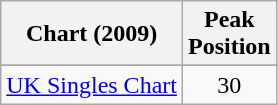<table class="wikitable sortable">
<tr>
<th>Chart (2009)</th>
<th style="text-align:center;">Peak<br>Position</th>
</tr>
<tr>
</tr>
<tr>
</tr>
<tr>
<td align="left"><a href='#'>UK Singles Chart</a></td>
<td style="text-align:center;">30</td>
</tr>
</table>
